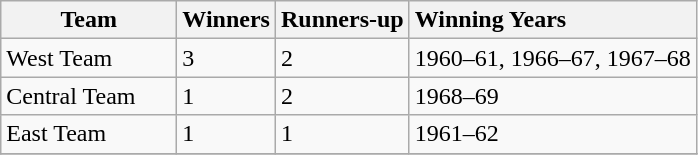<table class=wikitable>
<tr>
<th width="110">Team</th>
<th style="text-align:left">Winners</th>
<th style="text-align:left">Runners-up</th>
<th style="text-align:left">Winning Years</th>
</tr>
<tr>
<td>West Team</td>
<td>3</td>
<td>2</td>
<td>1960–61, 1966–67, 1967–68</td>
</tr>
<tr>
<td>Central Team</td>
<td>1</td>
<td>2</td>
<td>1968–69</td>
</tr>
<tr>
<td>East Team</td>
<td>1</td>
<td>1</td>
<td>1961–62</td>
</tr>
<tr>
</tr>
</table>
